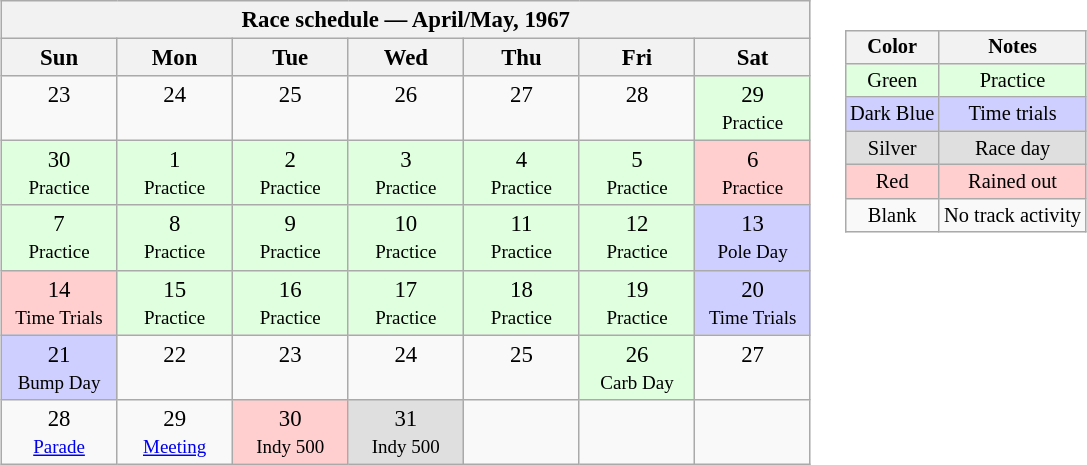<table>
<tr>
<td><br><table class="wikitable" style="text-align:center; font-size:95%">
<tr valign="top">
<th colspan=7>Race schedule — April/May, 1967</th>
</tr>
<tr>
<th scope="col" width="70">Sun</th>
<th scope="col" width="70">Mon</th>
<th scope="col" width="70">Tue</th>
<th scope="col" width="70">Wed</th>
<th scope="col" width="70">Thu</th>
<th scope="col" width="70">Fri</th>
<th scope="col" width="70">Sat</th>
</tr>
<tr>
<td>23<br> </td>
<td>24<br> </td>
<td>25<br> </td>
<td>26<br> </td>
<td>27<br> </td>
<td>28<br> </td>
<td style="background:#DFFFDF;">29<br><small>Practice</small></td>
</tr>
<tr>
<td style="background:#DFFFDF;">30<br><small>Practice</small></td>
<td style="background:#DFFFDF;">1<br><small>Practice</small></td>
<td style="background:#DFFFDF;">2<br><small>Practice</small></td>
<td style="background:#DFFFDF;">3<br><small>Practice</small></td>
<td style="background:#DFFFDF;">4<br><small>Practice</small></td>
<td style="background:#DFFFDF;">5<br><small>Practice</small></td>
<td style="background:#FFCFCF;">6<br><small>Practice</small></td>
</tr>
<tr>
<td style="background:#DFFFDF;">7<br><small>Practice</small></td>
<td style="background:#DFFFDF;">8<br><small>Practice</small></td>
<td style="background:#DFFFDF;">9<br><small>Practice</small></td>
<td style="background:#DFFFDF;">10<br><small>Practice</small></td>
<td style="background:#DFFFDF;">11<br><small>Practice</small></td>
<td style="background:#DFFFDF;">12<br><small>Practice</small></td>
<td style="background:#CFCFFF;">13<br><small>Pole Day</small></td>
</tr>
<tr>
<td style="background:#FFCFCF;">14<br><small>Time Trials</small></td>
<td style="background:#DFFFDF;">15<br><small>Practice</small></td>
<td style="background:#DFFFDF;">16<br><small>Practice</small></td>
<td style="background:#DFFFDF;">17<br><small>Practice</small></td>
<td style="background:#DFFFDF;">18<br><small>Practice</small></td>
<td style="background:#DFFFDF;">19<br><small>Practice</small></td>
<td style="background:#CFCFFF;">20<br><small>Time Trials</small></td>
</tr>
<tr>
<td style="background:#CFCFFF;">21<br><small>Bump Day</small></td>
<td>22<br> </td>
<td>23<br> </td>
<td>24<br> </td>
<td>25<br> </td>
<td style="background:#DFFFDF;">26<br><small>Carb Day</small></td>
<td>27<br> </td>
</tr>
<tr>
<td>28<br><small><a href='#'>Parade</a></small></td>
<td>29<br><small><a href='#'>Meeting</a></small></td>
<td style="background:#FFCFCF;">30<br><small>Indy 500</small></td>
<td style="background:#DFDFDF;">31<br><small>Indy 500</small></td>
<td><br> </td>
<td><br> </td>
<td><br> </td>
</tr>
</table>
</td>
<td valign="top"><br><table>
<tr>
<td><br><table style="margin-right:0; font-size:85%; text-align:center;" class="wikitable">
<tr>
<th>Color</th>
<th>Notes</th>
</tr>
<tr style="background:#DFFFDF;">
<td>Green</td>
<td>Practice</td>
</tr>
<tr style="background:#CFCFFF;">
<td>Dark Blue</td>
<td>Time trials</td>
</tr>
<tr style="background:#DFDFDF;">
<td>Silver</td>
<td>Race day</td>
</tr>
<tr style="background:#FFCFCF;">
<td>Red</td>
<td>Rained out</td>
</tr>
<tr>
<td>Blank</td>
<td>No track activity</td>
</tr>
</table>
</td>
</tr>
</table>
</td>
</tr>
</table>
